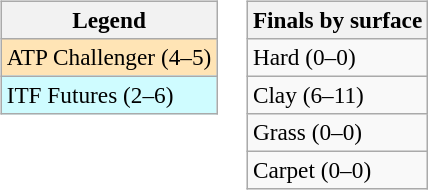<table>
<tr valign=top>
<td><br><table class=wikitable style=font-size:97%>
<tr>
<th>Legend</th>
</tr>
<tr bgcolor=moccasin>
<td>ATP Challenger (4–5)</td>
</tr>
<tr bgcolor=cffcff>
<td>ITF Futures (2–6)</td>
</tr>
</table>
</td>
<td><br><table class=wikitable style=font-size:97%>
<tr>
<th>Finals by surface</th>
</tr>
<tr>
<td>Hard (0–0)</td>
</tr>
<tr>
<td>Clay (6–11)</td>
</tr>
<tr>
<td>Grass (0–0)</td>
</tr>
<tr>
<td>Carpet (0–0)</td>
</tr>
</table>
</td>
</tr>
</table>
